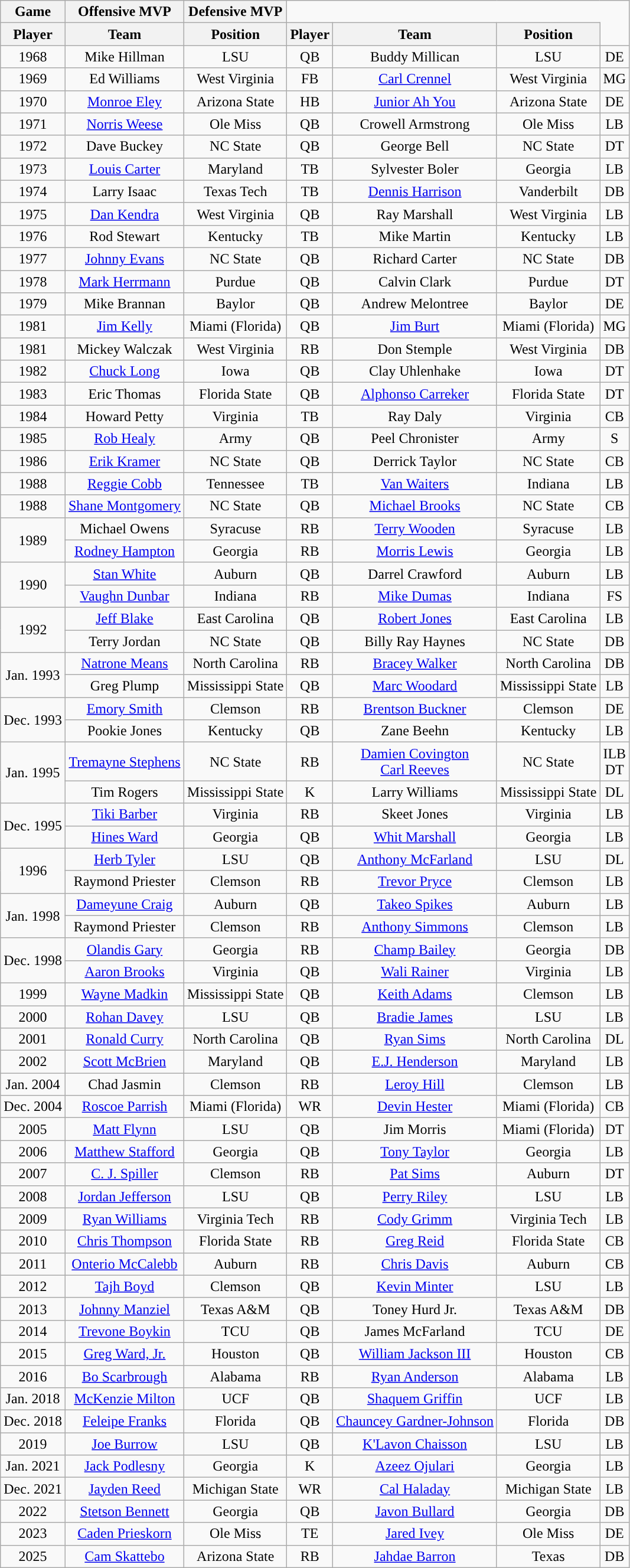<table class="wikitable" style="text-align:center">
<tr>
<th>Game</th>
<th>Offensive MVP</th>
<th>Defensive MVP</th>
</tr>
<tr>
<th>Player</th>
<th>Team</th>
<th>Position</th>
<th>Player</th>
<th>Team</th>
<th>Position</th>
</tr>
<tr>
<td>1968</td>
<td>Mike Hillman</td>
<td>LSU</td>
<td>QB</td>
<td>Buddy Millican</td>
<td>LSU</td>
<td>DE</td>
</tr>
<tr>
<td>1969</td>
<td>Ed Williams</td>
<td>West Virginia</td>
<td>FB</td>
<td><a href='#'>Carl Crennel</a></td>
<td>West Virginia</td>
<td>MG</td>
</tr>
<tr>
<td>1970</td>
<td><a href='#'>Monroe Eley</a></td>
<td>Arizona State</td>
<td>HB</td>
<td><a href='#'>Junior Ah You</a></td>
<td>Arizona State</td>
<td>DE</td>
</tr>
<tr>
<td>1971</td>
<td><a href='#'>Norris Weese</a></td>
<td>Ole Miss</td>
<td>QB</td>
<td>Crowell Armstrong</td>
<td>Ole Miss</td>
<td>LB</td>
</tr>
<tr>
<td>1972</td>
<td>Dave Buckey</td>
<td>NC State</td>
<td>QB</td>
<td>George Bell</td>
<td>NC State</td>
<td>DT</td>
</tr>
<tr>
<td>1973</td>
<td><a href='#'>Louis Carter</a></td>
<td>Maryland</td>
<td>TB</td>
<td>Sylvester Boler</td>
<td>Georgia</td>
<td>LB</td>
</tr>
<tr>
<td>1974</td>
<td>Larry Isaac</td>
<td>Texas Tech</td>
<td>TB</td>
<td><a href='#'>Dennis Harrison</a></td>
<td>Vanderbilt</td>
<td>DB</td>
</tr>
<tr>
<td>1975</td>
<td><a href='#'>Dan Kendra</a></td>
<td>West Virginia</td>
<td>QB</td>
<td>Ray Marshall</td>
<td>West Virginia</td>
<td>LB</td>
</tr>
<tr>
<td>1976</td>
<td>Rod Stewart</td>
<td>Kentucky</td>
<td>TB</td>
<td>Mike Martin</td>
<td>Kentucky</td>
<td>LB</td>
</tr>
<tr>
<td>1977</td>
<td><a href='#'>Johnny Evans</a></td>
<td>NC State</td>
<td>QB</td>
<td>Richard Carter</td>
<td>NC State</td>
<td>DB</td>
</tr>
<tr>
<td>1978</td>
<td><a href='#'>Mark Herrmann</a></td>
<td>Purdue</td>
<td>QB</td>
<td>Calvin Clark</td>
<td>Purdue</td>
<td>DT</td>
</tr>
<tr>
<td>1979</td>
<td>Mike Brannan</td>
<td>Baylor</td>
<td>QB</td>
<td>Andrew Melontree</td>
<td>Baylor</td>
<td>DE</td>
</tr>
<tr>
<td>1981</td>
<td><a href='#'>Jim Kelly</a></td>
<td>Miami (Florida)</td>
<td>QB</td>
<td><a href='#'>Jim Burt</a></td>
<td>Miami (Florida)</td>
<td>MG</td>
</tr>
<tr>
<td>1981</td>
<td>Mickey Walczak</td>
<td>West Virginia</td>
<td>RB</td>
<td>Don Stemple</td>
<td>West Virginia</td>
<td>DB</td>
</tr>
<tr>
<td>1982</td>
<td><a href='#'>Chuck Long</a></td>
<td>Iowa</td>
<td>QB</td>
<td>Clay Uhlenhake</td>
<td>Iowa</td>
<td>DT</td>
</tr>
<tr>
<td>1983</td>
<td>Eric Thomas</td>
<td>Florida State</td>
<td>QB</td>
<td><a href='#'>Alphonso Carreker</a></td>
<td>Florida State</td>
<td>DT</td>
</tr>
<tr>
<td>1984</td>
<td>Howard Petty</td>
<td>Virginia</td>
<td>TB</td>
<td>Ray Daly</td>
<td>Virginia</td>
<td>CB</td>
</tr>
<tr>
<td>1985</td>
<td><a href='#'>Rob Healy</a></td>
<td>Army</td>
<td>QB</td>
<td>Peel Chronister</td>
<td>Army</td>
<td>S</td>
</tr>
<tr>
<td>1986</td>
<td><a href='#'>Erik Kramer</a></td>
<td>NC State</td>
<td>QB</td>
<td>Derrick Taylor</td>
<td>NC State</td>
<td>CB</td>
</tr>
<tr>
<td>1988</td>
<td><a href='#'>Reggie Cobb</a></td>
<td>Tennessee</td>
<td>TB</td>
<td><a href='#'>Van Waiters</a></td>
<td>Indiana</td>
<td>LB</td>
</tr>
<tr>
<td>1988</td>
<td><a href='#'>Shane Montgomery</a></td>
<td>NC State</td>
<td>QB</td>
<td><a href='#'>Michael Brooks</a></td>
<td>NC State</td>
<td>CB</td>
</tr>
<tr>
<td rowspan=2>1989</td>
<td>Michael Owens</td>
<td>Syracuse</td>
<td>RB</td>
<td><a href='#'>Terry Wooden</a></td>
<td>Syracuse</td>
<td>LB</td>
</tr>
<tr>
<td><a href='#'>Rodney Hampton</a></td>
<td>Georgia</td>
<td>RB</td>
<td><a href='#'>Morris Lewis</a></td>
<td>Georgia</td>
<td>LB</td>
</tr>
<tr>
<td rowspan=2>1990</td>
<td><a href='#'>Stan White</a></td>
<td>Auburn</td>
<td>QB</td>
<td>Darrel Crawford</td>
<td>Auburn</td>
<td>LB</td>
</tr>
<tr>
<td><a href='#'>Vaughn Dunbar</a></td>
<td>Indiana</td>
<td>RB</td>
<td><a href='#'>Mike Dumas</a></td>
<td>Indiana</td>
<td>FS</td>
</tr>
<tr>
<td rowspan=2>1992</td>
<td><a href='#'>Jeff Blake</a></td>
<td>East Carolina</td>
<td>QB</td>
<td><a href='#'>Robert Jones</a></td>
<td>East Carolina</td>
<td>LB</td>
</tr>
<tr>
<td>Terry Jordan</td>
<td>NC State</td>
<td>QB</td>
<td>Billy Ray Haynes</td>
<td>NC State</td>
<td>DB</td>
</tr>
<tr>
<td rowspan=2>Jan. 1993</td>
<td><a href='#'>Natrone Means</a></td>
<td>North Carolina</td>
<td>RB</td>
<td><a href='#'>Bracey Walker</a></td>
<td>North Carolina</td>
<td>DB</td>
</tr>
<tr>
<td>Greg Plump</td>
<td>Mississippi State</td>
<td>QB</td>
<td><a href='#'>Marc Woodard</a></td>
<td>Mississippi State</td>
<td>LB</td>
</tr>
<tr>
<td rowspan=2>Dec. 1993</td>
<td><a href='#'>Emory Smith</a></td>
<td>Clemson</td>
<td>RB</td>
<td><a href='#'>Brentson Buckner</a></td>
<td>Clemson</td>
<td>DE</td>
</tr>
<tr>
<td>Pookie Jones</td>
<td>Kentucky</td>
<td>QB</td>
<td>Zane Beehn</td>
<td>Kentucky</td>
<td>LB</td>
</tr>
<tr>
<td rowspan=2>Jan. 1995</td>
<td><a href='#'>Tremayne Stephens</a></td>
<td>NC State</td>
<td>RB</td>
<td><a href='#'>Damien Covington</a><br><a href='#'>Carl Reeves</a></td>
<td>NC State</td>
<td>ILB<br>DT</td>
</tr>
<tr>
<td>Tim Rogers</td>
<td>Mississippi State</td>
<td>K</td>
<td>Larry Williams</td>
<td>Mississippi State</td>
<td>DL</td>
</tr>
<tr>
<td rowspan=2>Dec. 1995</td>
<td><a href='#'>Tiki Barber</a></td>
<td>Virginia</td>
<td>RB</td>
<td>Skeet Jones</td>
<td>Virginia</td>
<td>LB</td>
</tr>
<tr>
<td><a href='#'>Hines Ward</a></td>
<td>Georgia</td>
<td>QB</td>
<td><a href='#'>Whit Marshall</a></td>
<td>Georgia</td>
<td>LB</td>
</tr>
<tr>
<td rowspan=2>1996</td>
<td><a href='#'>Herb Tyler</a></td>
<td>LSU</td>
<td>QB</td>
<td><a href='#'>Anthony McFarland</a></td>
<td>LSU</td>
<td>DL</td>
</tr>
<tr>
<td>Raymond Priester</td>
<td>Clemson</td>
<td>RB</td>
<td><a href='#'>Trevor Pryce</a></td>
<td>Clemson</td>
<td>LB</td>
</tr>
<tr>
<td rowspan=2>Jan. 1998</td>
<td><a href='#'>Dameyune Craig</a></td>
<td>Auburn</td>
<td>QB</td>
<td><a href='#'>Takeo Spikes</a></td>
<td>Auburn</td>
<td>LB</td>
</tr>
<tr>
<td>Raymond Priester</td>
<td>Clemson</td>
<td>RB</td>
<td><a href='#'>Anthony Simmons</a></td>
<td>Clemson</td>
<td>LB</td>
</tr>
<tr>
<td rowspan=2>Dec. 1998</td>
<td><a href='#'>Olandis Gary</a></td>
<td>Georgia</td>
<td>RB</td>
<td><a href='#'>Champ Bailey</a></td>
<td>Georgia</td>
<td>DB</td>
</tr>
<tr>
<td><a href='#'>Aaron Brooks</a></td>
<td>Virginia</td>
<td>QB</td>
<td><a href='#'>Wali Rainer</a></td>
<td>Virginia</td>
<td>LB</td>
</tr>
<tr>
<td>1999</td>
<td><a href='#'>Wayne Madkin</a></td>
<td>Mississippi State</td>
<td>QB</td>
<td><a href='#'>Keith Adams</a></td>
<td>Clemson</td>
<td>LB</td>
</tr>
<tr>
<td>2000</td>
<td><a href='#'>Rohan Davey</a></td>
<td>LSU</td>
<td>QB</td>
<td><a href='#'>Bradie James</a></td>
<td>LSU</td>
<td>LB</td>
</tr>
<tr>
<td>2001</td>
<td><a href='#'>Ronald Curry</a></td>
<td>North Carolina</td>
<td>QB</td>
<td><a href='#'>Ryan Sims</a></td>
<td>North Carolina</td>
<td>DL</td>
</tr>
<tr>
<td>2002</td>
<td><a href='#'>Scott McBrien</a></td>
<td>Maryland</td>
<td>QB</td>
<td><a href='#'>E.J. Henderson</a></td>
<td>Maryland</td>
<td>LB</td>
</tr>
<tr>
<td>Jan. 2004</td>
<td>Chad Jasmin</td>
<td>Clemson</td>
<td>RB</td>
<td><a href='#'>Leroy Hill</a></td>
<td>Clemson</td>
<td>LB</td>
</tr>
<tr>
<td>Dec. 2004</td>
<td><a href='#'>Roscoe Parrish</a></td>
<td>Miami (Florida)</td>
<td>WR</td>
<td><a href='#'>Devin Hester</a></td>
<td>Miami (Florida)</td>
<td>CB</td>
</tr>
<tr>
<td>2005</td>
<td><a href='#'>Matt Flynn</a></td>
<td>LSU</td>
<td>QB</td>
<td>Jim Morris</td>
<td>Miami (Florida)</td>
<td>DT</td>
</tr>
<tr>
<td>2006</td>
<td><a href='#'>Matthew Stafford</a></td>
<td>Georgia</td>
<td>QB</td>
<td><a href='#'>Tony Taylor</a></td>
<td>Georgia</td>
<td>LB</td>
</tr>
<tr>
<td>2007</td>
<td><a href='#'>C. J. Spiller</a></td>
<td>Clemson</td>
<td>RB</td>
<td><a href='#'>Pat Sims</a></td>
<td>Auburn</td>
<td>DT</td>
</tr>
<tr>
<td>2008</td>
<td><a href='#'>Jordan Jefferson</a></td>
<td>LSU</td>
<td>QB</td>
<td><a href='#'>Perry Riley</a></td>
<td>LSU</td>
<td>LB</td>
</tr>
<tr>
<td>2009</td>
<td><a href='#'>Ryan Williams</a></td>
<td>Virginia Tech</td>
<td>RB</td>
<td><a href='#'>Cody Grimm</a></td>
<td>Virginia Tech</td>
<td>LB</td>
</tr>
<tr>
<td>2010</td>
<td><a href='#'>Chris Thompson</a></td>
<td>Florida State</td>
<td>RB</td>
<td><a href='#'>Greg Reid</a></td>
<td>Florida State</td>
<td>CB</td>
</tr>
<tr>
<td>2011</td>
<td><a href='#'>Onterio McCalebb</a></td>
<td>Auburn</td>
<td>RB</td>
<td><a href='#'>Chris Davis</a></td>
<td>Auburn</td>
<td>CB</td>
</tr>
<tr>
<td>2012</td>
<td><a href='#'>Tajh Boyd</a></td>
<td>Clemson</td>
<td>QB</td>
<td><a href='#'>Kevin Minter</a></td>
<td>LSU</td>
<td>LB</td>
</tr>
<tr>
<td>2013</td>
<td><a href='#'>Johnny Manziel</a></td>
<td>Texas A&M</td>
<td>QB</td>
<td>Toney Hurd Jr.</td>
<td>Texas A&M</td>
<td>DB</td>
</tr>
<tr>
<td>2014</td>
<td><a href='#'>Trevone Boykin</a></td>
<td>TCU</td>
<td>QB</td>
<td>James McFarland</td>
<td>TCU</td>
<td>DE</td>
</tr>
<tr>
<td>2015</td>
<td><a href='#'>Greg Ward, Jr.</a></td>
<td>Houston</td>
<td>QB</td>
<td><a href='#'>William Jackson III</a></td>
<td>Houston</td>
<td>CB</td>
</tr>
<tr>
<td>2016</td>
<td><a href='#'>Bo Scarbrough</a></td>
<td>Alabama</td>
<td>RB</td>
<td><a href='#'>Ryan Anderson</a></td>
<td>Alabama</td>
<td>LB</td>
</tr>
<tr>
<td>Jan. 2018</td>
<td><a href='#'>McKenzie Milton</a></td>
<td>UCF</td>
<td>QB</td>
<td><a href='#'>Shaquem Griffin</a></td>
<td>UCF</td>
<td>LB</td>
</tr>
<tr>
<td>Dec. 2018</td>
<td><a href='#'>Feleipe Franks</a></td>
<td>Florida</td>
<td>QB</td>
<td><a href='#'>Chauncey Gardner-Johnson</a></td>
<td>Florida</td>
<td>DB</td>
</tr>
<tr>
<td>2019</td>
<td><a href='#'>Joe Burrow</a></td>
<td>LSU</td>
<td>QB</td>
<td><a href='#'>K'Lavon Chaisson</a></td>
<td>LSU</td>
<td>LB</td>
</tr>
<tr>
<td>Jan. 2021</td>
<td><a href='#'>Jack Podlesny</a></td>
<td>Georgia</td>
<td>K</td>
<td><a href='#'>Azeez Ojulari</a></td>
<td>Georgia</td>
<td>LB</td>
</tr>
<tr>
<td>Dec. 2021</td>
<td><a href='#'>Jayden Reed</a></td>
<td>Michigan State</td>
<td>WR</td>
<td><a href='#'>Cal Haladay</a></td>
<td>Michigan State</td>
<td>LB</td>
</tr>
<tr>
<td>2022</td>
<td><a href='#'>Stetson Bennett</a></td>
<td>Georgia</td>
<td>QB</td>
<td><a href='#'>Javon Bullard</a></td>
<td>Georgia</td>
<td>DB</td>
</tr>
<tr>
<td>2023</td>
<td><a href='#'>Caden Prieskorn</a></td>
<td>Ole Miss</td>
<td>TE</td>
<td><a href='#'>Jared Ivey</a></td>
<td>Ole Miss</td>
<td>DE</td>
</tr>
<tr>
<td>2025</td>
<td><a href='#'>Cam Skattebo</a></td>
<td>Arizona State</td>
<td>RB</td>
<td><a href='#'>Jahdae Barron</a></td>
<td>Texas</td>
<td>DB</td>
</tr>
</table>
